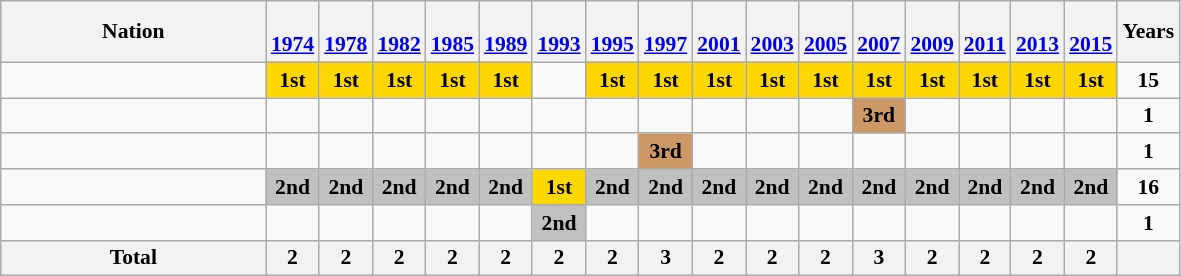<table class="wikitable" style="text-align:center; font-size:90%">
<tr>
<th width=170>Nation</th>
<th><br><a href='#'>1974</a></th>
<th><br><a href='#'>1978</a></th>
<th><br><a href='#'>1982</a></th>
<th><br><a href='#'>1985</a></th>
<th><br><a href='#'>1989</a></th>
<th><br><a href='#'>1993</a></th>
<th><br><a href='#'>1995</a></th>
<th><br><a href='#'>1997</a></th>
<th><br><a href='#'>2001</a></th>
<th><br><a href='#'>2003</a></th>
<th><br><a href='#'>2005</a></th>
<th><br><a href='#'>2007</a></th>
<th><br><a href='#'>2009</a></th>
<th><br><a href='#'>2011</a></th>
<th><br><a href='#'>2013</a></th>
<th><br><a href='#'>2015</a></th>
<th>Years</th>
</tr>
<tr>
<td align=left></td>
<td bgcolor=gold><strong>1st</strong></td>
<td bgcolor=gold><strong>1st</strong></td>
<td bgcolor=gold><strong>1st</strong></td>
<td bgcolor=gold><strong>1st</strong></td>
<td bgcolor=gold><strong>1st</strong></td>
<td></td>
<td bgcolor=gold><strong>1st</strong></td>
<td bgcolor=gold><strong>1st</strong></td>
<td bgcolor=gold><strong>1st</strong></td>
<td bgcolor=gold><strong>1st</strong></td>
<td bgcolor=gold><strong>1st</strong></td>
<td bgcolor=gold><strong>1st</strong></td>
<td bgcolor=gold><strong>1st</strong></td>
<td bgcolor=gold><strong>1st</strong></td>
<td bgcolor=gold><strong>1st</strong></td>
<td bgcolor=gold><strong>1st</strong></td>
<td><strong>15</strong></td>
</tr>
<tr>
<td align=left></td>
<td></td>
<td></td>
<td></td>
<td></td>
<td></td>
<td></td>
<td></td>
<td></td>
<td></td>
<td></td>
<td></td>
<td bgcolor=#cc9966><strong>3rd</strong></td>
<td></td>
<td></td>
<td></td>
<td></td>
<td><strong>1</strong></td>
</tr>
<tr>
<td align=left></td>
<td></td>
<td></td>
<td></td>
<td></td>
<td></td>
<td></td>
<td></td>
<td bgcolor=#cc9966><strong>3rd</strong></td>
<td></td>
<td></td>
<td></td>
<td></td>
<td></td>
<td></td>
<td></td>
<td></td>
<td><strong>1</strong></td>
</tr>
<tr>
<td align=left></td>
<td bgcolor=silver><strong>2nd</strong></td>
<td bgcolor=silver><strong>2nd</strong></td>
<td bgcolor=silver><strong>2nd</strong></td>
<td bgcolor=silver><strong>2nd</strong></td>
<td bgcolor=silver><strong>2nd</strong></td>
<td bgcolor=gold><strong>1st</strong></td>
<td bgcolor=silver><strong>2nd</strong></td>
<td bgcolor=silver><strong>2nd</strong></td>
<td bgcolor=silver><strong>2nd</strong></td>
<td bgcolor=silver><strong>2nd</strong></td>
<td bgcolor=silver><strong>2nd</strong></td>
<td bgcolor=silver><strong>2nd</strong></td>
<td bgcolor=silver><strong>2nd</strong></td>
<td bgcolor=silver><strong>2nd</strong></td>
<td bgcolor=silver><strong>2nd</strong></td>
<td bgcolor=silver><strong>2nd</strong></td>
<td><strong>16</strong></td>
</tr>
<tr>
<td align=left></td>
<td></td>
<td></td>
<td></td>
<td></td>
<td></td>
<td bgcolor=silver><strong>2nd</strong></td>
<td></td>
<td></td>
<td></td>
<td></td>
<td></td>
<td></td>
<td></td>
<td></td>
<td></td>
<td></td>
<td><strong>1</strong></td>
</tr>
<tr>
<th>Total</th>
<th>2</th>
<th>2</th>
<th>2</th>
<th>2</th>
<th>2</th>
<th>2</th>
<th>2</th>
<th>3</th>
<th>2</th>
<th>2</th>
<th>2</th>
<th>3</th>
<th>2</th>
<th>2</th>
<th>2</th>
<th>2</th>
<th></th>
</tr>
</table>
